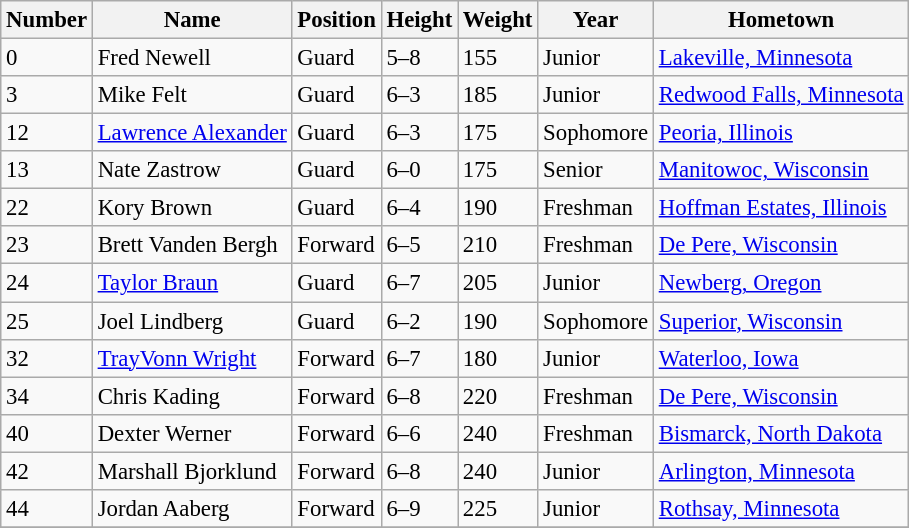<table class="wikitable" style="font-size: 95%;">
<tr>
<th>Number</th>
<th>Name</th>
<th>Position</th>
<th>Height</th>
<th>Weight</th>
<th>Year</th>
<th>Hometown</th>
</tr>
<tr>
<td>0</td>
<td>Fred Newell</td>
<td>Guard</td>
<td>5–8</td>
<td>155</td>
<td>Junior</td>
<td><a href='#'>Lakeville, Minnesota</a></td>
</tr>
<tr>
<td>3</td>
<td>Mike Felt</td>
<td>Guard</td>
<td>6–3</td>
<td>185</td>
<td>Junior</td>
<td><a href='#'>Redwood Falls, Minnesota</a></td>
</tr>
<tr>
<td>12</td>
<td><a href='#'>Lawrence Alexander</a></td>
<td>Guard</td>
<td>6–3</td>
<td>175</td>
<td>Sophomore</td>
<td><a href='#'>Peoria, Illinois</a></td>
</tr>
<tr>
<td>13</td>
<td>Nate Zastrow</td>
<td>Guard</td>
<td>6–0</td>
<td>175</td>
<td>Senior</td>
<td><a href='#'>Manitowoc, Wisconsin</a></td>
</tr>
<tr>
<td>22</td>
<td>Kory Brown</td>
<td>Guard</td>
<td>6–4</td>
<td>190</td>
<td>Freshman</td>
<td><a href='#'>Hoffman Estates, Illinois</a></td>
</tr>
<tr>
<td>23</td>
<td>Brett Vanden Bergh</td>
<td>Forward</td>
<td>6–5</td>
<td>210</td>
<td>Freshman</td>
<td><a href='#'>De Pere, Wisconsin</a></td>
</tr>
<tr>
<td>24</td>
<td><a href='#'>Taylor Braun</a></td>
<td>Guard</td>
<td>6–7</td>
<td>205</td>
<td>Junior</td>
<td><a href='#'>Newberg, Oregon</a></td>
</tr>
<tr>
<td>25</td>
<td>Joel Lindberg</td>
<td>Guard</td>
<td>6–2</td>
<td>190</td>
<td>Sophomore</td>
<td><a href='#'>Superior, Wisconsin</a></td>
</tr>
<tr>
<td>32</td>
<td><a href='#'>TrayVonn Wright</a></td>
<td>Forward</td>
<td>6–7</td>
<td>180</td>
<td>Junior</td>
<td><a href='#'>Waterloo, Iowa</a></td>
</tr>
<tr>
<td>34</td>
<td>Chris Kading</td>
<td>Forward</td>
<td>6–8</td>
<td>220</td>
<td>Freshman</td>
<td><a href='#'>De Pere, Wisconsin</a></td>
</tr>
<tr>
<td>40</td>
<td>Dexter Werner</td>
<td>Forward</td>
<td>6–6</td>
<td>240</td>
<td>Freshman</td>
<td><a href='#'>Bismarck, North Dakota</a></td>
</tr>
<tr>
<td>42</td>
<td>Marshall Bjorklund</td>
<td>Forward</td>
<td>6–8</td>
<td>240</td>
<td>Junior</td>
<td><a href='#'>Arlington, Minnesota</a></td>
</tr>
<tr>
<td>44</td>
<td>Jordan Aaberg</td>
<td>Forward</td>
<td>6–9</td>
<td>225</td>
<td>Junior</td>
<td><a href='#'>Rothsay, Minnesota</a></td>
</tr>
<tr>
</tr>
</table>
